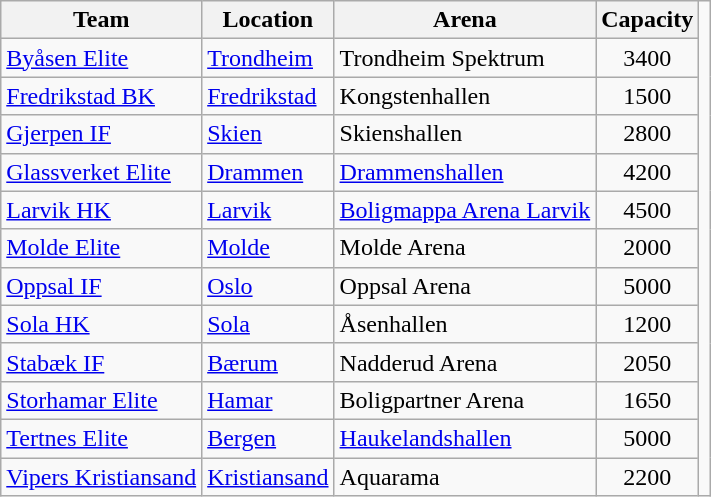<table class="wikitable" style="text-align: left;">
<tr>
<th>Team</th>
<th>Location</th>
<th>Arena</th>
<th>Capacity</th>
<td rowspan=13></td>
</tr>
<tr>
<td><a href='#'>Byåsen Elite</a></td>
<td><a href='#'>Trondheim</a></td>
<td>Trondheim Spektrum</td>
<td align=center>3400</td>
</tr>
<tr>
<td><a href='#'>Fredrikstad BK</a></td>
<td><a href='#'>Fredrikstad</a></td>
<td>Kongstenhallen</td>
<td align=center>1500</td>
</tr>
<tr>
<td><a href='#'>Gjerpen IF</a></td>
<td><a href='#'>Skien</a></td>
<td>Skienshallen</td>
<td align=center>2800</td>
</tr>
<tr>
<td><a href='#'>Glassverket Elite</a></td>
<td><a href='#'>Drammen</a></td>
<td><a href='#'>Drammenshallen</a></td>
<td align=center>4200</td>
</tr>
<tr>
<td><a href='#'>Larvik HK</a></td>
<td><a href='#'>Larvik</a></td>
<td><a href='#'>Boligmappa Arena Larvik</a></td>
<td align=center>4500</td>
</tr>
<tr>
<td><a href='#'>Molde Elite</a></td>
<td><a href='#'>Molde</a></td>
<td>Molde Arena</td>
<td align=center>2000</td>
</tr>
<tr>
<td><a href='#'>Oppsal IF</a></td>
<td><a href='#'>Oslo</a></td>
<td>Oppsal Arena</td>
<td align=center>5000</td>
</tr>
<tr>
<td><a href='#'>Sola HK</a></td>
<td><a href='#'>Sola</a></td>
<td>Åsenhallen</td>
<td align=center>1200</td>
</tr>
<tr>
<td><a href='#'>Stabæk IF</a></td>
<td><a href='#'>Bærum</a></td>
<td>Nadderud Arena</td>
<td align=center>2050</td>
</tr>
<tr>
<td><a href='#'>Storhamar Elite</a></td>
<td><a href='#'>Hamar</a></td>
<td>Boligpartner Arena</td>
<td align=center>1650</td>
</tr>
<tr>
<td><a href='#'>Tertnes Elite</a></td>
<td><a href='#'>Bergen</a></td>
<td><a href='#'>Haukelandshallen</a></td>
<td align=center>5000</td>
</tr>
<tr>
<td><a href='#'>Vipers Kristiansand</a></td>
<td><a href='#'>Kristiansand</a></td>
<td>Aquarama</td>
<td align=center>2200</td>
</tr>
</table>
